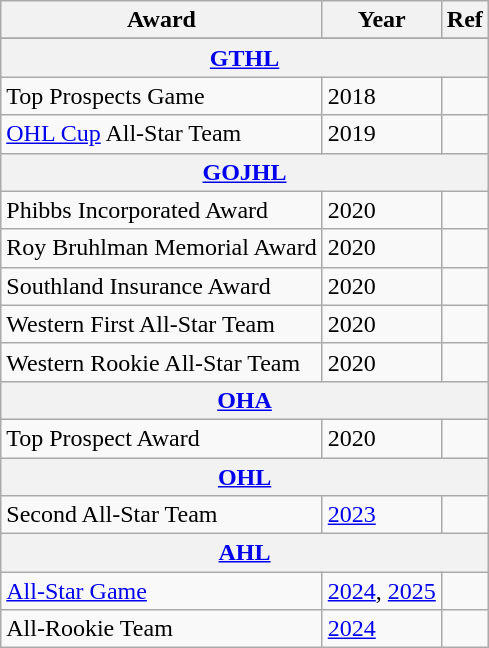<table class="wikitable">
<tr>
<th>Award</th>
<th>Year</th>
<th>Ref</th>
</tr>
<tr>
</tr>
<tr>
<th colspan="3"><a href='#'>GTHL</a></th>
</tr>
<tr>
<td>Top Prospects Game</td>
<td>2018</td>
<td></td>
</tr>
<tr>
<td><a href='#'>OHL Cup</a> All-Star Team</td>
<td>2019</td>
<td></td>
</tr>
<tr>
<th colspan="3"><a href='#'>GOJHL</a></th>
</tr>
<tr>
<td>Phibbs Incorporated Award</td>
<td>2020</td>
<td></td>
</tr>
<tr>
<td>Roy Bruhlman Memorial Award</td>
<td>2020</td>
<td></td>
</tr>
<tr>
<td>Southland Insurance Award</td>
<td>2020</td>
<td></td>
</tr>
<tr>
<td>Western First All-Star Team</td>
<td>2020</td>
<td></td>
</tr>
<tr>
<td>Western Rookie All-Star Team</td>
<td>2020</td>
<td></td>
</tr>
<tr>
<th colspan="3"><a href='#'>OHA</a></th>
</tr>
<tr>
<td>Top Prospect Award</td>
<td>2020</td>
<td></td>
</tr>
<tr>
<th colspan="3"><a href='#'>OHL</a></th>
</tr>
<tr>
<td>Second All-Star Team</td>
<td><a href='#'>2023</a></td>
<td></td>
</tr>
<tr>
<th colspan="3"><a href='#'>AHL</a></th>
</tr>
<tr>
<td><a href='#'>All-Star Game</a></td>
<td><a href='#'>2024</a>, <a href='#'>2025</a></td>
<td></td>
</tr>
<tr>
<td>All-Rookie Team</td>
<td><a href='#'>2024</a></td>
<td></td>
</tr>
</table>
